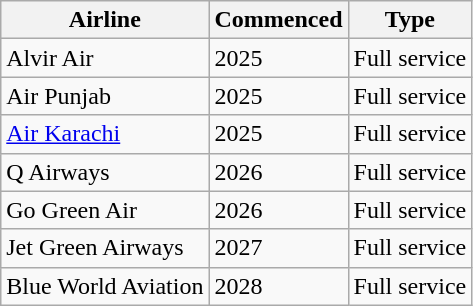<table class="wikitable sortable">
<tr>
<th>Airline</th>
<th>Commenced</th>
<th>Type</th>
</tr>
<tr>
<td>Alvir Air</td>
<td>2025</td>
<td>Full service</td>
</tr>
<tr>
<td>Air Punjab</td>
<td>2025</td>
<td>Full service</td>
</tr>
<tr>
<td><a href='#'>Air Karachi</a></td>
<td>2025</td>
<td>Full service</td>
</tr>
<tr>
<td>Q Airways</td>
<td>2026</td>
<td>Full service</td>
</tr>
<tr>
<td>Go Green Air</td>
<td>2026</td>
<td>Full service</td>
</tr>
<tr>
<td>Jet Green Airways</td>
<td>2027</td>
<td>Full service</td>
</tr>
<tr>
<td>Blue World Aviation</td>
<td>2028</td>
<td>Full service</td>
</tr>
</table>
